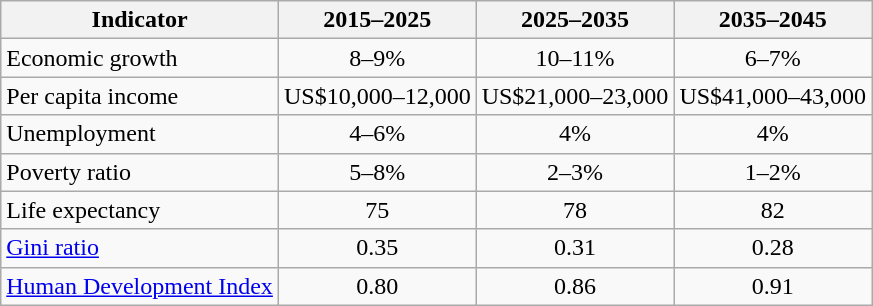<table class="wikitable">
<tr>
<th>Indicator</th>
<th>2015–2025</th>
<th>2025–2035</th>
<th>2035–2045</th>
</tr>
<tr>
<td>Economic growth</td>
<td align=center>8–9%</td>
<td align=center>10–11%</td>
<td align=center>6–7%</td>
</tr>
<tr>
<td>Per capita income</td>
<td align=center>US$10,000–12,000</td>
<td align=center>US$21,000–23,000</td>
<td align=center>US$41,000–43,000</td>
</tr>
<tr>
<td>Unemployment</td>
<td align=center>4–6%</td>
<td align=center>4%</td>
<td align=center>4%</td>
</tr>
<tr>
<td>Poverty ratio</td>
<td align=center>5–8%</td>
<td align=center>2–3%</td>
<td align=center>1–2%</td>
</tr>
<tr>
<td>Life expectancy</td>
<td align=center>75</td>
<td align=center>78</td>
<td align=center>82</td>
</tr>
<tr>
<td><a href='#'>Gini ratio</a></td>
<td align=center>0.35</td>
<td align=center>0.31</td>
<td align=center>0.28</td>
</tr>
<tr>
<td><a href='#'>Human Development Index</a></td>
<td align=center>0.80</td>
<td align=center>0.86</td>
<td align=center>0.91</td>
</tr>
</table>
